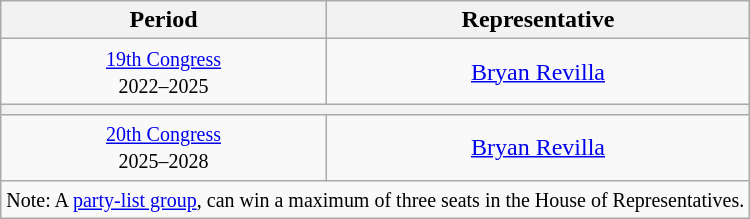<table class="wikitable"; style="text-align:center">
<tr>
<th>Period</th>
<th>Representative</th>
</tr>
<tr>
<td><small><a href='#'>19th Congress</a><br>2022–2025</small></td>
<td><a href='#'>Bryan Revilla</a></td>
</tr>
<tr>
<th colspan=2></th>
</tr>
<tr>
<td><small><a href='#'>20th Congress</a><br>2025–2028</small><br></td>
<td><a href='#'>Bryan Revilla</a></td>
</tr>
<tr>
<td colspan=2><small>Note: A <a href='#'>party-list group</a>, can win a maximum of three seats in the House of Representatives.</small></td>
</tr>
</table>
